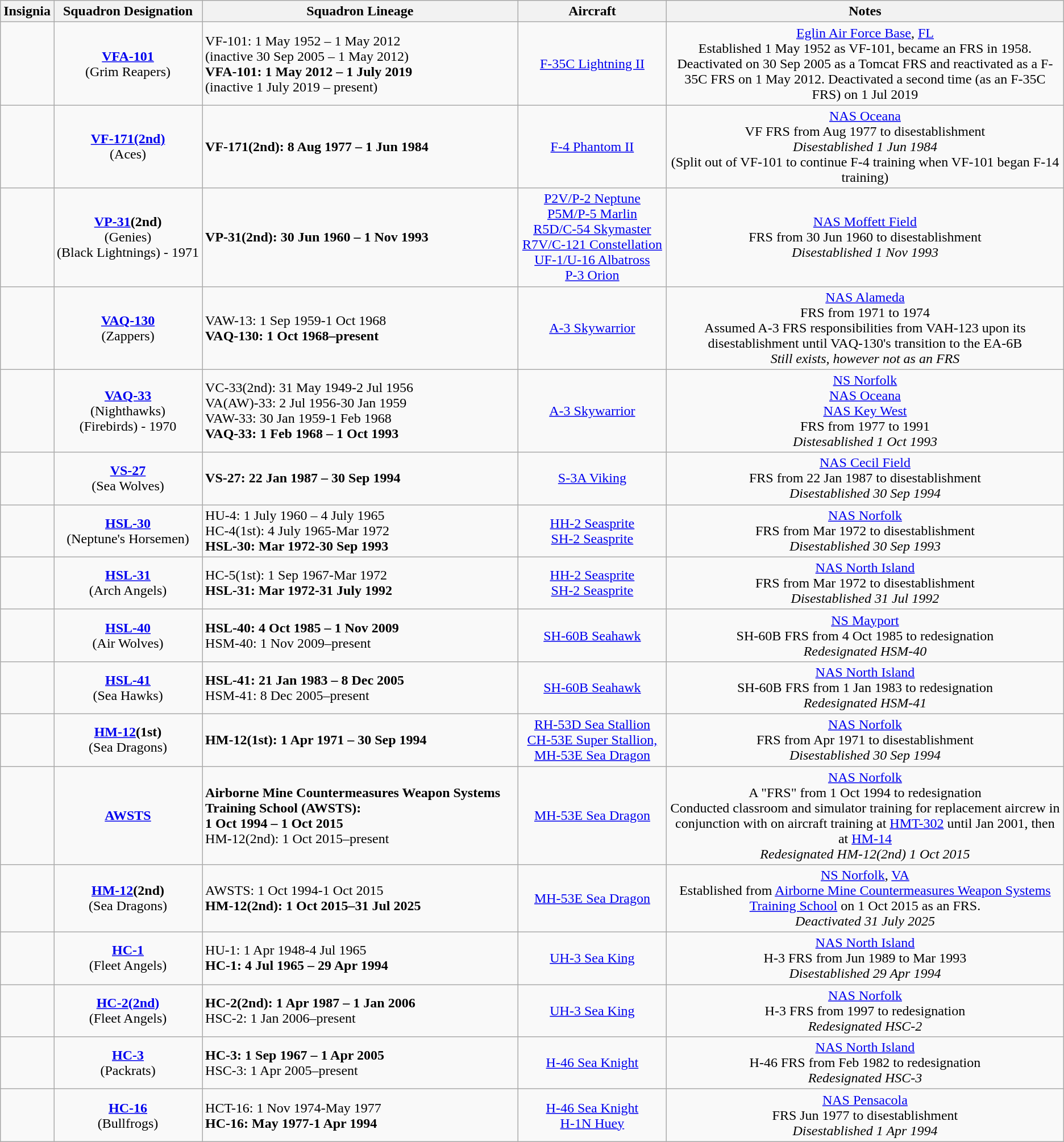<table class="wikitable">
<tr>
<th><strong>Insignia</strong></th>
<th><strong>Squadron Designation</strong></th>
<th><strong>Squadron Lineage</strong></th>
<th><strong>Aircraft</strong></th>
<th><strong>Notes</strong></th>
</tr>
<tr>
<td></td>
<td style="text-align: center;"><strong><a href='#'>VFA-101</a></strong><br>(Grim Reapers)</td>
<td style="white-space: nowrap;">VF-101: 1 May 1952 – 1 May 2012<br>(inactive 30 Sep 2005 – 1 May 2012)<br><strong>VFA-101: 1 May 2012 – 1 July 2019</strong><br>(inactive 1 July 2019 – present)</td>
<td style="text-align: center;"><a href='#'>F-35C Lightning II</a></td>
<td style="text-align: center;"><a href='#'>Eglin Air Force Base</a>, <a href='#'>FL</a><br>Established 1 May 1952 as VF-101, became an FRS in 1958.<br>Deactivated on 30 Sep 2005 as a Tomcat FRS and reactivated as a F-35C FRS on 1 May 2012. Deactivated a second time (as an F-35C FRS) on 1 Jul 2019</td>
</tr>
<tr>
<td></td>
<td style="text-align: center;"><strong><a href='#'>VF-171(2nd)</a></strong><br>(Aces)</td>
<td><strong>VF-171(2nd): 8 Aug 1977 – 1 Jun 1984</strong></td>
<td style="text-align: center;"><a href='#'>F-4 Phantom II</a></td>
<td style="text-align: center;"><a href='#'>NAS Oceana</a><br>VF FRS from Aug 1977 to disestablishment<br><em>Disestablished 1 Jun 1984</em><br>(Split out of VF-101 to continue F-4 training when VF-101 began F-14 training)</td>
</tr>
<tr>
<td></td>
<td style="white-space: nowrap; text-align: center;"><strong><a href='#'>VP-31</a>(2nd)</strong><br>(Genies)<br>(Black Lightnings) - 1971</td>
<td><strong>VP-31(2nd): 30 Jun 1960 – 1 Nov 1993</strong></td>
<td style="text-align: center;"><a href='#'>P2V/P-2 Neptune</a><br><a href='#'>P5M/P-5 Marlin</a><br><a href='#'>R5D/C-54 Skymaster</a><br><a href='#'>R7V/C-121 Constellation</a><br><a href='#'>UF-1/U-16 Albatross</a><br><a href='#'>P-3 Orion</a></td>
<td style="text-align: center;"><a href='#'>NAS Moffett Field</a><br>FRS from 30 Jun 1960 to disestablishment<br><em>Disestablished 1 Nov 1993</em></td>
</tr>
<tr>
<td></td>
<td style="text-align: center;"><strong><a href='#'>VAQ-130</a></strong><br>(Zappers)</td>
<td>VAW-13: 1 Sep 1959-1 Oct 1968<br><strong>VAQ-130: 1 Oct 1968–present</strong></td>
<td style="text-align: center;"><a href='#'>A-3 Skywarrior</a></td>
<td style="text-align: center;"><a href='#'>NAS Alameda</a><br>FRS from 1971 to 1974<br>Assumed A-3 FRS responsibilities from VAH-123 upon its disestablishment until VAQ-130's transition to the EA-6B<br><em>Still exists, however not as an FRS</em></td>
</tr>
<tr>
<td></td>
<td style="text-align: center;"><strong><a href='#'>VAQ-33</a></strong><br>(Nighthawks)<br>(Firebirds) - 1970</td>
<td>VC-33(2nd): 31 May 1949-2 Jul 1956<br>VA(AW)-33: 2 Jul 1956-30 Jan 1959<br>VAW-33: 30 Jan 1959-1 Feb 1968<br><strong>VAQ-33: 1 Feb 1968 – 1 Oct 1993</strong></td>
<td style="text-align: center;"><a href='#'>A-3 Skywarrior</a></td>
<td style="text-align: center;"><a href='#'>NS Norfolk</a><br><a href='#'>NAS Oceana</a><br><a href='#'>NAS Key West</a><br>FRS from 1977 to 1991<br><em>Distesablished 1 Oct 1993</em></td>
</tr>
<tr>
<td></td>
<td style="text-align: center;"><strong><a href='#'>VS-27</a></strong><br>(Sea Wolves)</td>
<td><strong>VS-27: 22 Jan 1987 – 30 Sep 1994</strong></td>
<td style="text-align: center;"><a href='#'>S-3A Viking</a></td>
<td style="text-align: center;"><a href='#'>NAS Cecil Field</a><br>FRS from 22 Jan 1987 to disestablishment<br><em>Disestablished 30 Sep 1994</em></td>
</tr>
<tr>
<td></td>
<td style="text-align: center;"><strong><a href='#'>HSL-30</a></strong><br>(Neptune's Horsemen)</td>
<td style="white-space: nowrap;">HU-4: 1 July 1960 – 4 July 1965<br>HC-4(1st): 4 July 1965-Mar 1972<br><strong>HSL-30: Mar 1972-30 Sep 1993</strong></td>
<td style="text-align: center;"><a href='#'>HH-2 Seasprite</a><br><a href='#'>SH-2 Seasprite</a></td>
<td style="text-align: center;"><a href='#'>NAS Norfolk</a><br>FRS from Mar 1972 to disestablishment<br><em>Disestablished 30 Sep 1993</em></td>
</tr>
<tr>
<td></td>
<td style="text-align: center;"><strong><a href='#'>HSL-31</a></strong><br>(Arch Angels)</td>
<td>HC-5(1st): 1 Sep 1967-Mar 1972<br><strong>HSL-31: Mar 1972-31 July 1992</strong></td>
<td style="text-align: center;"><a href='#'>HH-2 Seasprite</a><br><a href='#'>SH-2 Seasprite</a></td>
<td style="text-align: center;"><a href='#'>NAS North Island</a><br>FRS from Mar 1972 to disestablishment<br><em>Disestablished 31 Jul 1992</em></td>
</tr>
<tr>
<td></td>
<td style="text-align: center;"><strong><a href='#'>HSL-40</a></strong><br>(Air Wolves)</td>
<td><strong>HSL-40: 4 Oct 1985 – 1 Nov 2009</strong><br>HSM-40: 1 Nov 2009–present</td>
<td style="text-align: center;"><a href='#'>SH-60B Seahawk</a></td>
<td style="text-align: center;"><a href='#'>NS Mayport</a><br>SH-60B FRS from 4 Oct 1985 to redesignation<br><em>Redesignated HSM-40</em></td>
</tr>
<tr>
<td></td>
<td style="text-align: center;"><strong><a href='#'>HSL-41</a></strong><br>(Sea Hawks)</td>
<td><strong>HSL-41: 21 Jan 1983 – 8 Dec 2005</strong><br>HSM-41: 8 Dec 2005–present</td>
<td style="text-align: center;"><a href='#'>SH-60B Seahawk</a></td>
<td style="text-align: center;"><a href='#'>NAS North Island</a><br>SH-60B FRS from 1 Jan 1983 to redesignation<br><em>Redesignated HSM-41</em></td>
</tr>
<tr>
<td></td>
<td style="text-align: center;"><strong><a href='#'>HM-12</a>(1st)</strong><br>(Sea Dragons)</td>
<td><strong>HM-12(1st): 1 Apr 1971 – 30 Sep 1994</strong></td>
<td style="text-align: center;"><a href='#'>RH-53D Sea Stallion</a><br><a href='#'>CH-53E Super Stallion, MH-53E Sea Dragon</a></td>
<td style="text-align: center;"><a href='#'>NAS Norfolk</a><br>FRS from Apr 1971 to disestablishment<br><em>Disestablished 30 Sep 1994</em></td>
</tr>
<tr>
<td></td>
<td style="text-align: center;"><strong><a href='#'>AWSTS</a></strong></td>
<td><strong>Airborne Mine Countermeasures Weapon Systems Training School (AWSTS):<br>1 Oct 1994 – 1 Oct 2015</strong><br>HM-12(2nd): 1 Oct 2015–present</td>
<td style="text-align: center;"><a href='#'>MH-53E Sea Dragon</a></td>
<td style="text-align: center;"><a href='#'>NAS Norfolk</a><br>A "FRS" from 1 Oct 1994 to redesignation<br>Conducted classroom and simulator training for replacement aircrew in conjunction with on aircraft training at <a href='#'>HMT-302</a> until Jan 2001, then at <a href='#'>HM-14</a><br><em>Redesignated HM-12(2nd) 1 Oct 2015</em></td>
</tr>
<tr>
<td></td>
<td style="text-align: center;"><strong><a href='#'>HM-12</a>(2nd)</strong> <br>(Sea Dragons)</td>
<td style="white-space: nowrap;">AWSTS: 1 Oct 1994-1 Oct 2015<br><strong>HM-12(2nd): 1 Oct 2015–31 Jul 2025</strong></td>
<td style="text-align: center;"><a href='#'>MH-53E Sea Dragon</a></td>
<td style="text-align: center;"><a href='#'>NS Norfolk</a>, <a href='#'>VA</a><br>Established from <a href='#'>Airborne Mine Countermeasures Weapon Systems Training School</a> on 1 Oct 2015 as an FRS.<br><em>Deactivated 31 July 2025</em></td>
</tr>
<tr>
<td></td>
<td style="text-align: center;"><strong><a href='#'>HC-1</a></strong><br>(Fleet Angels)</td>
<td>HU-1: 1 Apr 1948-4 Jul 1965<br><strong>HC-1: 4 Jul 1965 – 29 Apr 1994</strong></td>
<td style="text-align: center;"><a href='#'>UH-3 Sea King</a></td>
<td style="text-align: center;"><a href='#'>NAS North Island</a><br>H-3 FRS from Jun 1989 to Mar 1993<br><em>Disestablished 29 Apr 1994</em></td>
</tr>
<tr>
<td></td>
<td style="text-align: center;"><strong><a href='#'>HC-2(2nd)</a></strong><br>(Fleet Angels)</td>
<td><strong>HC-2(2nd): 1 Apr 1987 – 1 Jan 2006</strong><br>HSC-2: 1 Jan 2006–present</td>
<td style="text-align: center;"><a href='#'>UH-3 Sea King</a></td>
<td style="text-align: center;"><a href='#'>NAS Norfolk</a><br>H-3 FRS from 1997 to redesignation<br><em>Redesignated HSC-2</em></td>
</tr>
<tr>
<td></td>
<td style="text-align: center;"><strong><a href='#'>HC-3</a></strong><br>(Packrats)</td>
<td><strong>HC-3: 1 Sep 1967 – 1 Apr 2005</strong><br>HSC-3: 1 Apr 2005–present</td>
<td style="text-align: center;"><a href='#'>H-46 Sea Knight</a></td>
<td style="text-align: center;"><a href='#'>NAS North Island</a><br>H-46 FRS from Feb 1982 to redesignation<br><em>Redesignated HSC-3</em></td>
</tr>
<tr>
<td></td>
<td style="text-align: center;"><strong><a href='#'>HC-16</a></strong><br>(Bullfrogs)</td>
<td>HCT-16: 1 Nov 1974-May 1977<br><strong>HC-16: May 1977-1 Apr 1994</strong></td>
<td style="text-align: center;"><a href='#'>H-46 Sea Knight</a><br><a href='#'>H-1N Huey</a></td>
<td style="text-align: center;"><a href='#'>NAS Pensacola</a><br> FRS Jun 1977 to disestablishment<br><em>Disestablished 1 Apr 1994</em></td>
</tr>
</table>
